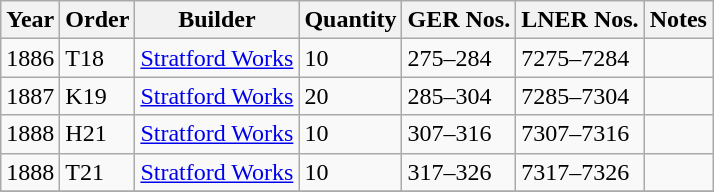<table class=wikitable>
<tr>
<th>Year</th>
<th>Order</th>
<th>Builder</th>
<th>Quantity</th>
<th>GER Nos.</th>
<th>LNER Nos.</th>
<th>Notes</th>
</tr>
<tr>
<td>1886</td>
<td>T18</td>
<td><a href='#'>Stratford Works</a></td>
<td>10</td>
<td>275–284</td>
<td>7275–7284</td>
<td></td>
</tr>
<tr>
<td>1887</td>
<td>K19</td>
<td><a href='#'>Stratford Works</a></td>
<td>20</td>
<td>285–304</td>
<td>7285–7304</td>
<td></td>
</tr>
<tr>
<td>1888</td>
<td>H21</td>
<td><a href='#'>Stratford Works</a></td>
<td>10</td>
<td>307–316</td>
<td>7307–7316</td>
<td></td>
</tr>
<tr>
<td>1888</td>
<td>T21</td>
<td><a href='#'>Stratford Works</a></td>
<td>10</td>
<td>317–326</td>
<td>7317–7326</td>
<td></td>
</tr>
<tr>
</tr>
</table>
